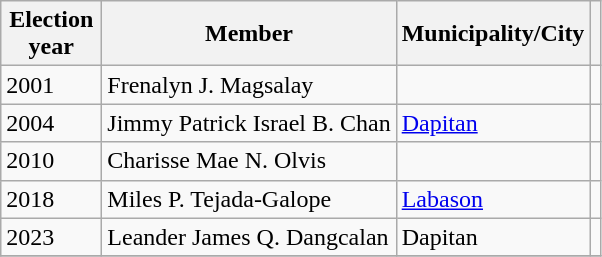<table class="wikitable">
<tr>
<th width="60px">Election<br>year</th>
<th>Member</th>
<th !>Municipality/City</th>
<th !></th>
</tr>
<tr>
<td>2001</td>
<td>Frenalyn J. Magsalay</td>
<td></td>
<td></td>
</tr>
<tr>
<td>2004</td>
<td>Jimmy Patrick Israel B. Chan</td>
<td><a href='#'>Dapitan</a></td>
<td></td>
</tr>
<tr>
<td>2010</td>
<td>Charisse Mae N. Olvis</td>
<td></td>
<td></td>
</tr>
<tr>
<td>2018</td>
<td>Miles P. Tejada-Galope</td>
<td><a href='#'>Labason</a></td>
<td></td>
</tr>
<tr>
<td>2023</td>
<td>Leander James Q. Dangcalan</td>
<td>Dapitan</td>
<td></td>
</tr>
<tr>
</tr>
</table>
